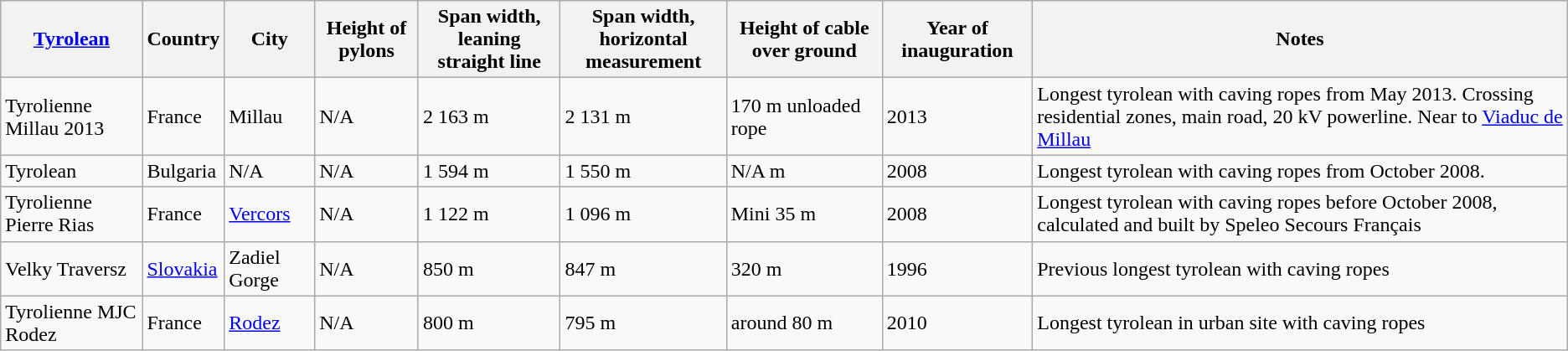<table class="wikitable sortable">
<tr>
<th><a href='#'>Tyrolean</a></th>
<th>Country</th>
<th>City</th>
<th>Height of pylons</th>
<th>Span width, <br> leaning straight line</th>
<th>Span width, <br> horizontal measurement</th>
<th>Height of cable over ground</th>
<th>Year of inauguration</th>
<th>Notes</th>
</tr>
<tr>
<td>Tyrolienne Millau 2013</td>
<td>France</td>
<td>Millau</td>
<td>N/A</td>
<td>2 163 m</td>
<td>2 131 m</td>
<td>170 m unloaded rope</td>
<td>2013</td>
<td>Longest tyrolean with caving ropes from May 2013. Crossing residential zones, main road, 20 kV powerline. Near to <a href='#'>Viaduc de Millau</a></td>
</tr>
<tr>
<td>Tyrolean</td>
<td>Bulgaria</td>
<td>N/A</td>
<td>N/A</td>
<td>1 594 m</td>
<td>1 550 m</td>
<td>N/A m</td>
<td>2008</td>
<td>Longest tyrolean with caving ropes from October 2008.</td>
</tr>
<tr>
<td>Tyrolienne Pierre Rias</td>
<td>France</td>
<td><a href='#'>Vercors</a></td>
<td>N/A</td>
<td>1 122 m</td>
<td>1 096 m</td>
<td>Mini 35 m</td>
<td>2008</td>
<td>Longest tyrolean with caving ropes before October 2008, calculated and built by Speleo Secours Français</td>
</tr>
<tr>
<td>Velky Traversz</td>
<td><a href='#'>Slovakia</a></td>
<td>Zadiel Gorge</td>
<td>N/A</td>
<td>850 m</td>
<td>847 m</td>
<td>320 m</td>
<td>1996</td>
<td>Previous longest tyrolean with caving ropes</td>
</tr>
<tr>
<td>Tyrolienne MJC Rodez</td>
<td>France</td>
<td><a href='#'>Rodez</a></td>
<td>N/A</td>
<td>800 m</td>
<td>795 m</td>
<td>around 80 m</td>
<td>2010</td>
<td>Longest tyrolean in urban site with caving ropes</td>
</tr>
</table>
